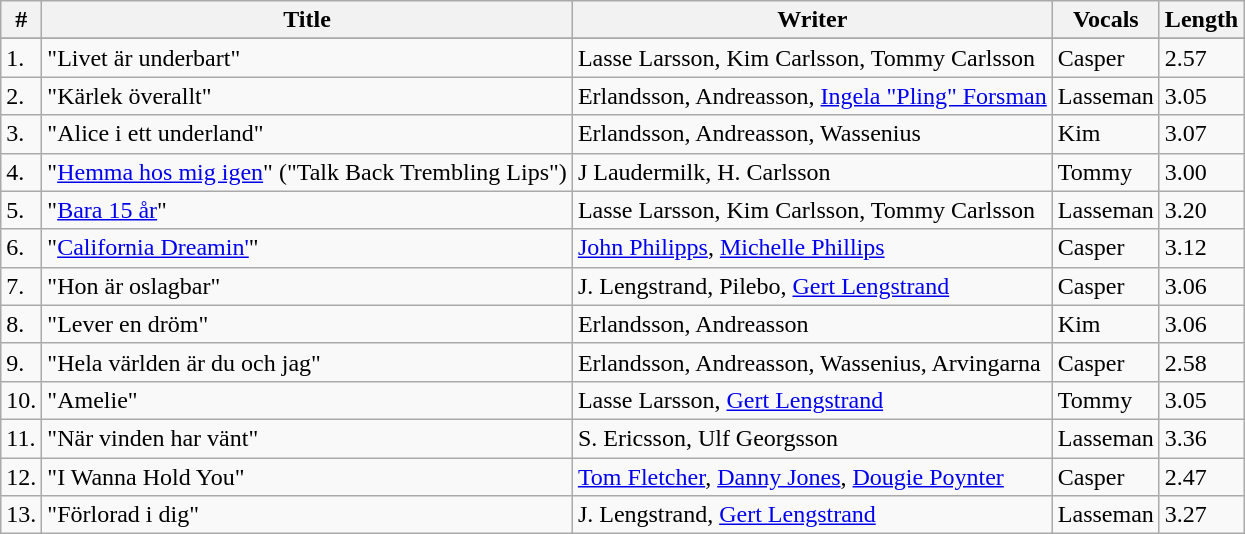<table class="wikitable">
<tr>
<th>#</th>
<th>Title</th>
<th>Writer</th>
<th>Vocals</th>
<th>Length</th>
</tr>
<tr bgcolor="#ebf5ff">
</tr>
<tr>
<td>1.</td>
<td>"Livet är underbart"</td>
<td>Lasse Larsson, Kim Carlsson, Tommy Carlsson</td>
<td>Casper</td>
<td>2.57</td>
</tr>
<tr>
<td>2.</td>
<td>"Kärlek överallt"</td>
<td>Erlandsson, Andreasson, <a href='#'>Ingela "Pling" Forsman</a></td>
<td>Lasseman</td>
<td>3.05</td>
</tr>
<tr>
<td>3.</td>
<td>"Alice i ett underland"</td>
<td>Erlandsson, Andreasson, Wassenius</td>
<td>Kim</td>
<td>3.07</td>
</tr>
<tr>
<td>4.</td>
<td>"<a href='#'>Hemma hos mig igen</a>" ("Talk Back Trembling Lips")</td>
<td>J Laudermilk, H. Carlsson</td>
<td>Tommy</td>
<td>3.00</td>
</tr>
<tr>
<td>5.</td>
<td>"<a href='#'>Bara 15 år</a>"</td>
<td>Lasse Larsson, Kim Carlsson, Tommy Carlsson</td>
<td>Lasseman</td>
<td>3.20</td>
</tr>
<tr>
<td>6.</td>
<td>"<a href='#'>California Dreamin'</a>"</td>
<td><a href='#'>John Philipps</a>, <a href='#'>Michelle Phillips</a></td>
<td>Casper</td>
<td>3.12</td>
</tr>
<tr>
<td>7.</td>
<td>"Hon är oslagbar"</td>
<td>J. Lengstrand, Pilebo, <a href='#'>Gert Lengstrand</a></td>
<td>Casper</td>
<td>3.06</td>
</tr>
<tr>
<td>8.</td>
<td>"Lever en dröm"</td>
<td>Erlandsson, Andreasson</td>
<td>Kim</td>
<td>3.06</td>
</tr>
<tr>
<td>9.</td>
<td>"Hela världen är du och jag"</td>
<td>Erlandsson, Andreasson, Wassenius, Arvingarna</td>
<td>Casper</td>
<td>2.58</td>
</tr>
<tr>
<td>10.</td>
<td>"Amelie"</td>
<td>Lasse Larsson, <a href='#'>Gert Lengstrand</a></td>
<td>Tommy</td>
<td>3.05</td>
</tr>
<tr>
<td>11.</td>
<td>"När vinden har vänt"</td>
<td>S. Ericsson, Ulf Georgsson</td>
<td>Lasseman</td>
<td>3.36</td>
</tr>
<tr>
<td>12.</td>
<td>"I Wanna Hold You"</td>
<td><a href='#'>Tom Fletcher</a>, <a href='#'>Danny Jones</a>, <a href='#'>Dougie Poynter</a></td>
<td>Casper</td>
<td>2.47</td>
</tr>
<tr>
<td>13.</td>
<td>"Förlorad i dig"</td>
<td>J. Lengstrand, <a href='#'>Gert Lengstrand</a></td>
<td>Lasseman</td>
<td>3.27</td>
</tr>
</table>
